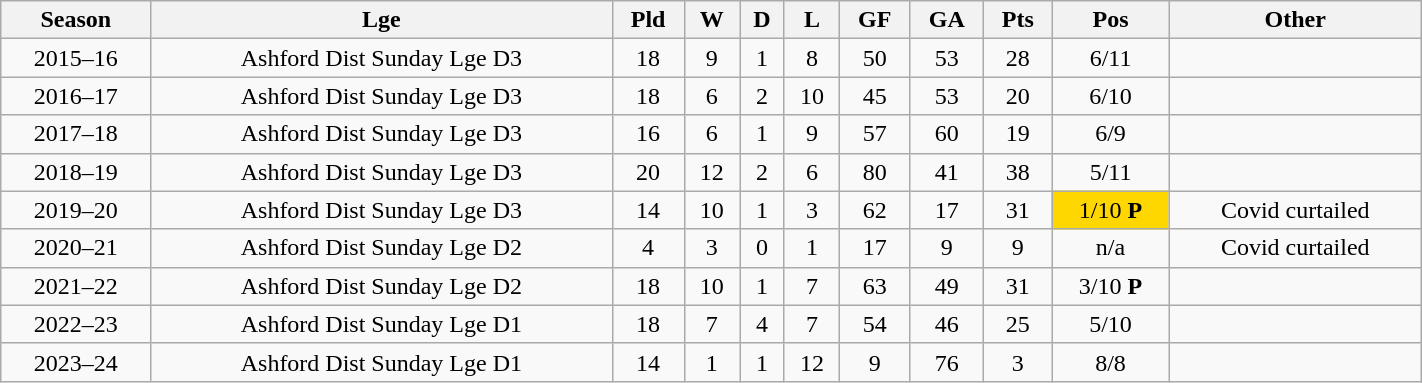<table class="wikitable" style="width:75%; align:center; text-align:center">
<tr>
<th>Season</th>
<th>Lge</th>
<th>Pld</th>
<th>W</th>
<th>D</th>
<th>L</th>
<th>GF</th>
<th>GA</th>
<th>Pts</th>
<th>Pos</th>
<th>Other</th>
</tr>
<tr>
<td>2015–16</td>
<td>Ashford Dist Sunday Lge D3</td>
<td>18</td>
<td>9</td>
<td>1</td>
<td>8</td>
<td>50</td>
<td>53</td>
<td>28</td>
<td>6/11</td>
<td></td>
</tr>
<tr>
<td>2016–17</td>
<td>Ashford Dist Sunday Lge D3</td>
<td>18</td>
<td>6</td>
<td>2</td>
<td>10</td>
<td>45</td>
<td>53</td>
<td>20</td>
<td>6/10</td>
<td></td>
</tr>
<tr>
<td>2017–18</td>
<td>Ashford Dist Sunday Lge D3</td>
<td>16</td>
<td>6</td>
<td>1</td>
<td>9</td>
<td>57</td>
<td>60</td>
<td>19</td>
<td>6/9</td>
<td></td>
</tr>
<tr>
<td>2018–19</td>
<td>Ashford Dist Sunday Lge D3</td>
<td>20</td>
<td>12</td>
<td>2</td>
<td>6</td>
<td>80</td>
<td>41</td>
<td>38</td>
<td>5/11</td>
<td></td>
</tr>
<tr>
<td>2019–20</td>
<td>Ashford Dist Sunday Lge D3</td>
<td>14</td>
<td>10</td>
<td>1</td>
<td>3</td>
<td>62</td>
<td>17</td>
<td>31</td>
<td bgcolor=gold>1/10 <strong>P</strong></td>
<td>Covid curtailed</td>
</tr>
<tr>
<td>2020–21</td>
<td>Ashford Dist Sunday Lge D2</td>
<td>4</td>
<td>3</td>
<td>0</td>
<td>1</td>
<td>17</td>
<td>9</td>
<td>9</td>
<td>n/a</td>
<td>Covid curtailed</td>
</tr>
<tr>
<td>2021–22</td>
<td>Ashford Dist Sunday Lge D2</td>
<td>18</td>
<td>10</td>
<td>1</td>
<td>7</td>
<td>63</td>
<td>49</td>
<td>31</td>
<td>3/10 <strong>P</strong></td>
<td></td>
</tr>
<tr>
<td>2022–23</td>
<td>Ashford Dist Sunday Lge D1</td>
<td>18</td>
<td>7</td>
<td>4</td>
<td>7</td>
<td>54</td>
<td>46</td>
<td>25</td>
<td>5/10</td>
<td></td>
</tr>
<tr>
<td>2023–24</td>
<td>Ashford Dist Sunday Lge D1</td>
<td>14</td>
<td>1</td>
<td>1</td>
<td>12</td>
<td>9</td>
<td>76</td>
<td>3</td>
<td>8/8</td>
<td></td>
</tr>
</table>
